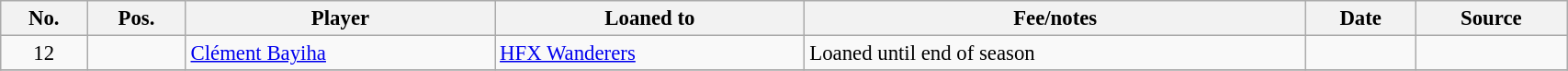<table class="wikitable sortable" style="width:90%; text-align:center; font-size:95%; text-align:left;">
<tr>
<th>No.</th>
<th>Pos.</th>
<th>Player</th>
<th>Loaned to</th>
<th>Fee/notes</th>
<th>Date</th>
<th>Source</th>
</tr>
<tr>
<td align=center>12</td>
<td align=center></td>
<td align=Bayiha, Clément> <a href='#'>Clément Bayiha</a></td>
<td> <a href='#'>HFX Wanderers</a></td>
<td>Loaned until end of season</td>
<td></td>
<td></td>
</tr>
<tr>
</tr>
</table>
